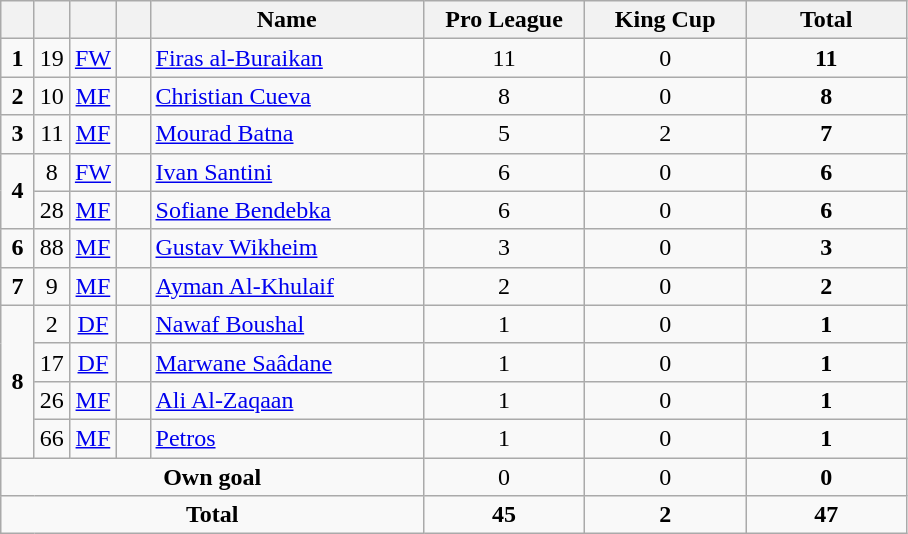<table class="wikitable" style="text-align:center">
<tr>
<th width=15></th>
<th width=15></th>
<th width=15></th>
<th width=15></th>
<th width=175>Name</th>
<th width=100>Pro League</th>
<th width=100>King Cup</th>
<th width=100>Total</th>
</tr>
<tr>
<td><strong>1</strong></td>
<td>19</td>
<td><a href='#'>FW</a></td>
<td></td>
<td align=left><a href='#'>Firas al-Buraikan</a></td>
<td>11</td>
<td>0</td>
<td><strong>11</strong></td>
</tr>
<tr>
<td><strong>2</strong></td>
<td>10</td>
<td><a href='#'>MF</a></td>
<td></td>
<td align=left><a href='#'>Christian Cueva</a></td>
<td>8</td>
<td>0</td>
<td><strong>8</strong></td>
</tr>
<tr>
<td><strong>3</strong></td>
<td>11</td>
<td><a href='#'>MF</a></td>
<td></td>
<td align=left><a href='#'>Mourad Batna</a></td>
<td>5</td>
<td>2</td>
<td><strong>7</strong></td>
</tr>
<tr>
<td rowspan=2><strong>4</strong></td>
<td>8</td>
<td><a href='#'>FW</a></td>
<td></td>
<td align=left><a href='#'>Ivan Santini</a></td>
<td>6</td>
<td>0</td>
<td><strong>6</strong></td>
</tr>
<tr>
<td>28</td>
<td><a href='#'>MF</a></td>
<td></td>
<td align=left><a href='#'>Sofiane Bendebka</a></td>
<td>6</td>
<td>0</td>
<td><strong>6</strong></td>
</tr>
<tr>
<td><strong>6</strong></td>
<td>88</td>
<td><a href='#'>MF</a></td>
<td></td>
<td align=left><a href='#'>Gustav Wikheim</a></td>
<td>3</td>
<td>0</td>
<td><strong>3</strong></td>
</tr>
<tr>
<td><strong>7</strong></td>
<td>9</td>
<td><a href='#'>MF</a></td>
<td></td>
<td align=left><a href='#'>Ayman Al-Khulaif</a></td>
<td>2</td>
<td>0</td>
<td><strong>2</strong></td>
</tr>
<tr>
<td rowspan=4><strong>8</strong></td>
<td>2</td>
<td><a href='#'>DF</a></td>
<td></td>
<td align=left><a href='#'>Nawaf Boushal</a></td>
<td>1</td>
<td>0</td>
<td><strong>1</strong></td>
</tr>
<tr>
<td>17</td>
<td><a href='#'>DF</a></td>
<td></td>
<td align=left><a href='#'>Marwane Saâdane</a></td>
<td>1</td>
<td>0</td>
<td><strong>1</strong></td>
</tr>
<tr>
<td>26</td>
<td><a href='#'>MF</a></td>
<td></td>
<td align=left><a href='#'>Ali Al-Zaqaan</a></td>
<td>1</td>
<td>0</td>
<td><strong>1</strong></td>
</tr>
<tr>
<td>66</td>
<td><a href='#'>MF</a></td>
<td></td>
<td align=left><a href='#'>Petros</a></td>
<td>1</td>
<td>0</td>
<td><strong>1</strong></td>
</tr>
<tr>
<td colspan=5><strong>Own goal</strong></td>
<td>0</td>
<td>0</td>
<td><strong>0</strong></td>
</tr>
<tr>
<td colspan=5><strong>Total</strong></td>
<td><strong>45</strong></td>
<td><strong>2</strong></td>
<td><strong>47</strong></td>
</tr>
</table>
